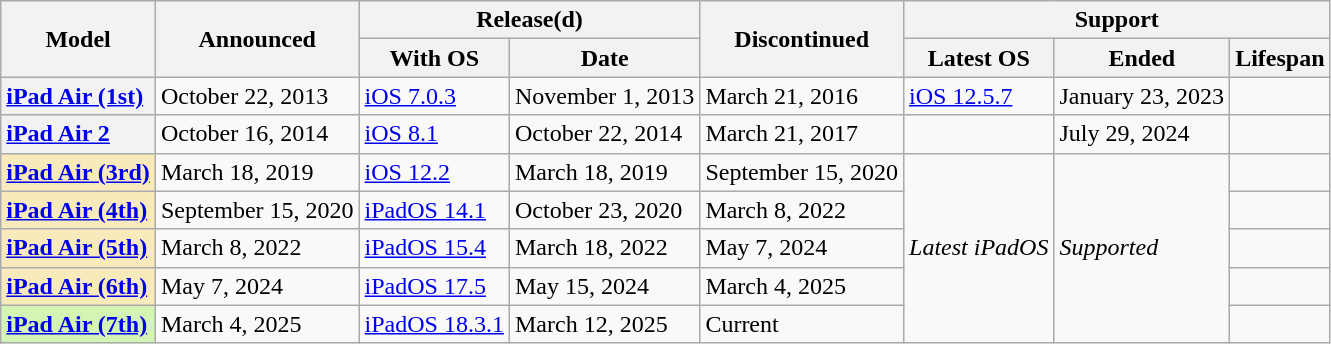<table class="wikitable sortable mw-datatable sticky-header-multi">
<tr>
<th scope="col" rowspan="2" class="unsortable">Model</th>
<th scope="col" rowspan="2" class="unsortable">Announced</th>
<th scope="colgroup" colspan="2" class="unsortable">Release(d)</th>
<th scope="col" rowspan="2" class="unsortable" data-sort-type="date">Discontinued</th>
<th scope="colgroup" colspan="3" class="unsortable">Support</th>
</tr>
<tr>
<th scope="col" class="unsortable">With OS</th>
<th scope="col" class="unsortable">Date</th>
<th scope="col" class="unsortable">Latest OS</th>
<th scope="col" class="unsortable">Ended</th>
<th scope="col" class="unsortable">Lifespan</th>
</tr>
<tr>
<th scope="row" style="text-align: left;"><a href='#'>iPad Air (1st)</a></th>
<td>October 22, 2013</td>
<td><a href='#'>iOS 7.0.3</a></td>
<td>November 1, 2013</td>
<td>March 21, 2016</td>
<td><a href='#'>iOS 12.5.7</a></td>
<td>January 23, 2023</td>
<td></td>
</tr>
<tr>
<th scope="row" style="text-align: left;"><a href='#'>iPad Air 2</a></th>
<td>October 16, 2014</td>
<td><a href='#'>iOS 8.1</a></td>
<td>October 22, 2014</td>
<td>March 21, 2017</td>
<td></td>
<td>July 29, 2024</td>
<td></td>
</tr>
<tr>
<th scope="row" style="background:#f8eaba;text-align: left;"><a href='#'>iPad Air (3rd)</a></th>
<td>March 18, 2019</td>
<td><a href='#'>iOS 12.2</a></td>
<td>March 18, 2019</td>
<td>September 15, 2020</td>
<td rowspan="5"><em>Latest iPadOS</em><br><small></small></td>
<td rowspan="5"><em>Supported</em><br><small></small></td>
<td></td>
</tr>
<tr>
<th scope="row" style="background:#f8eaba;text-align: left;"><a href='#'>iPad Air (4th)</a></th>
<td>September 15, 2020</td>
<td><a href='#'>iPadOS 14.1</a></td>
<td>October 23, 2020</td>
<td>March 8, 2022</td>
<td></td>
</tr>
<tr>
<th scope="row" style="background:#f8eaba;text-align: left;"><a href='#'>iPad Air (5th)</a></th>
<td>March 8, 2022</td>
<td><a href='#'>iPadOS 15.4</a></td>
<td>March 18, 2022</td>
<td>May 7, 2024</td>
<td></td>
</tr>
<tr>
<th scope="row" style="background:#f8eaba;text-align: left;"><a href='#'>iPad Air (6th)</a></th>
<td>May 7, 2024</td>
<td><a href='#'>iPadOS 17.5</a></td>
<td>May 15, 2024</td>
<td>March 4, 2025</td>
<td></td>
</tr>
<tr>
<th scope="row" style="background:#d4f4b4;text-align: left;"><a href='#'>iPad Air (7th)</a></th>
<td>March 4, 2025</td>
<td><a href='#'>iPadOS 18.3.1</a></td>
<td>March 12, 2025</td>
<td>Current</td>
<td></td>
</tr>
</table>
